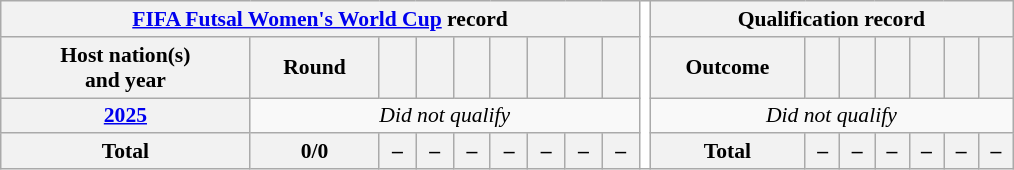<table class="wikitable" style="font-size:90%; text-align:center;">
<tr>
<th colspan="9"><a href='#'>FIFA Futsal Women's World Cup</a> record</th>
<th rowspan="4" style="width:1%;background:white"></th>
<th colspan=7>Qualification record</th>
</tr>
<tr>
<th scope="col">Host nation(s)<br>and year</th>
<th scope="col">Round</th>
<th scope="col"></th>
<th scope="col"></th>
<th scope="col"></th>
<th scope="col"></th>
<th scope="col"></th>
<th scope="col"></th>
<th scope="col"></th>
<th scope="col">Outcome</th>
<th scope="col"></th>
<th scope="col"></th>
<th scope="col"></th>
<th scope="col"></th>
<th scope="col"></th>
<th scope="col"></th>
</tr>
<tr>
<th scope="row"> <a href='#'>2025</a></th>
<td colspan="8"><em>Did not qualify</em></td>
<td colspan="7"><em>Did not qualify</em></td>
</tr>
<tr>
<th>Total</th>
<th>0/0</th>
<th>–</th>
<th>–</th>
<th>–</th>
<th>–</th>
<th>–</th>
<th>–</th>
<th>–</th>
<th>Total</th>
<th>–</th>
<th>–</th>
<th>–</th>
<th>–</th>
<th>–</th>
<th>–</th>
</tr>
</table>
